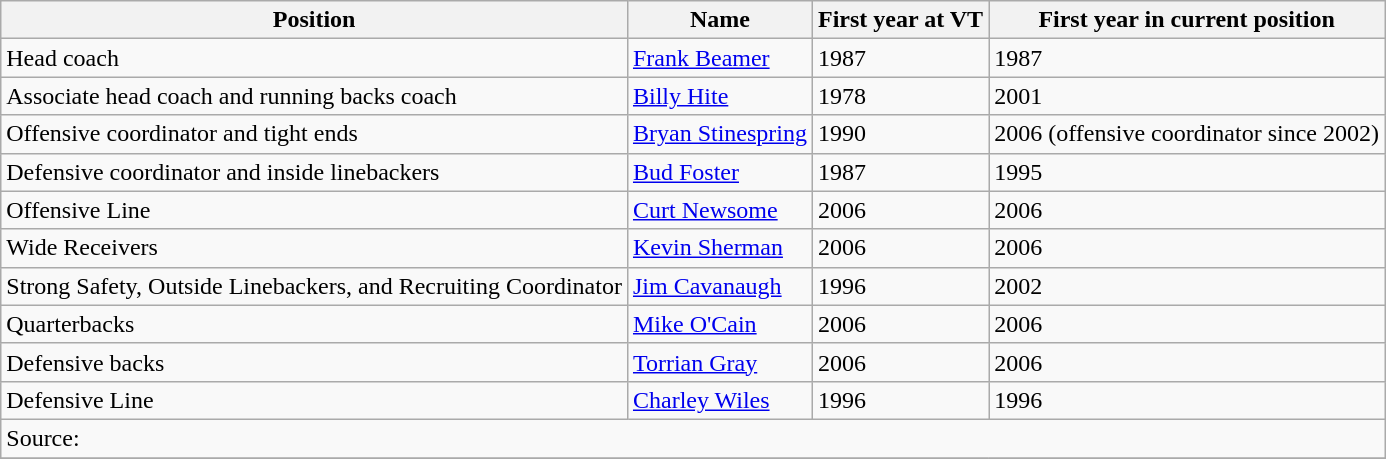<table class="wikitable">
<tr>
<th><strong>Position</strong></th>
<th><strong>Name</strong></th>
<th><strong>First year at VT</strong></th>
<th><strong>First year in current position</strong></th>
</tr>
<tr>
<td>Head coach</td>
<td><a href='#'>Frank Beamer</a></td>
<td>1987</td>
<td>1987</td>
</tr>
<tr>
<td>Associate head coach and running backs coach</td>
<td><a href='#'>Billy Hite</a></td>
<td>1978</td>
<td>2001</td>
</tr>
<tr>
<td>Offensive coordinator and tight ends</td>
<td><a href='#'>Bryan Stinespring</a></td>
<td>1990</td>
<td>2006 (offensive coordinator since 2002)</td>
</tr>
<tr>
<td>Defensive coordinator and inside linebackers</td>
<td><a href='#'>Bud Foster</a></td>
<td>1987</td>
<td>1995</td>
</tr>
<tr>
<td>Offensive Line</td>
<td><a href='#'>Curt Newsome</a></td>
<td>2006</td>
<td>2006</td>
</tr>
<tr>
<td>Wide Receivers</td>
<td><a href='#'>Kevin Sherman</a></td>
<td>2006</td>
<td>2006</td>
</tr>
<tr>
<td>Strong Safety, Outside Linebackers, and Recruiting Coordinator</td>
<td><a href='#'>Jim Cavanaugh</a></td>
<td>1996</td>
<td>2002</td>
</tr>
<tr>
<td>Quarterbacks</td>
<td><a href='#'>Mike O'Cain</a></td>
<td>2006</td>
<td>2006</td>
</tr>
<tr>
<td>Defensive backs</td>
<td><a href='#'>Torrian Gray</a></td>
<td>2006</td>
<td>2006</td>
</tr>
<tr>
<td>Defensive Line</td>
<td><a href='#'>Charley Wiles</a></td>
<td>1996</td>
<td>1996</td>
</tr>
<tr>
<td colspan=4>Source:  </td>
</tr>
<tr>
</tr>
</table>
